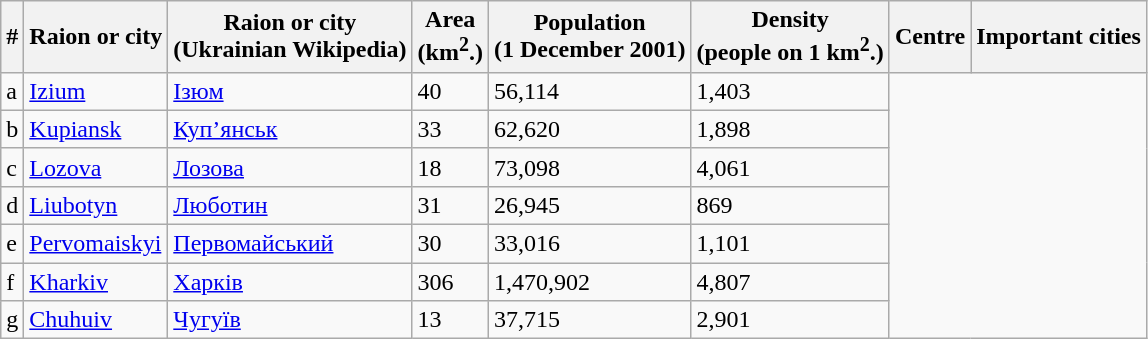<table class="wikitable">
<tr>
<th>#</th>
<th>Raion or city</th>
<th>Raion or city<br>(Ukrainian Wikipedia)</th>
<th>Area<br>(km<sup>2</sup>.)</th>
<th>Population<br>(1 December 2001)</th>
<th>Density<br>(people on 1 km<sup>2</sup>.)</th>
<th>Centre</th>
<th>Important cities</th>
</tr>
<tr>
<td>a</td>
<td><a href='#'>Izium</a></td>
<td><a href='#'>Ізюм</a></td>
<td>40</td>
<td>56,114</td>
<td>1,403</td>
</tr>
<tr>
<td>b</td>
<td><a href='#'>Kupiansk</a></td>
<td><a href='#'>Куп’янськ</a></td>
<td>33</td>
<td>62,620</td>
<td>1,898</td>
</tr>
<tr>
<td>c</td>
<td><a href='#'>Lozova</a></td>
<td><a href='#'>Лозова</a></td>
<td>18</td>
<td>73,098</td>
<td>4,061</td>
</tr>
<tr>
<td>d</td>
<td><a href='#'>Liubotyn</a></td>
<td><a href='#'>Люботин</a></td>
<td>31</td>
<td>26,945</td>
<td>869</td>
</tr>
<tr>
<td>e</td>
<td><a href='#'>Pervomaiskyi</a></td>
<td><a href='#'>Первомайський</a></td>
<td>30</td>
<td>33,016</td>
<td>1,101</td>
</tr>
<tr>
<td>f</td>
<td><a href='#'>Kharkiv</a></td>
<td><a href='#'>Харків</a></td>
<td>306</td>
<td>1,470,902</td>
<td>4,807</td>
</tr>
<tr>
<td>g</td>
<td><a href='#'>Chuhuiv</a></td>
<td><a href='#'>Чугуїв</a></td>
<td>13</td>
<td>37,715</td>
<td>2,901</td>
</tr>
</table>
